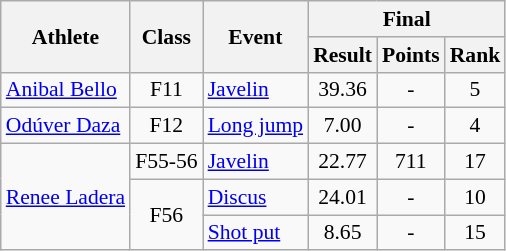<table class=wikitable style="font-size:90%">
<tr>
<th rowspan="2">Athlete</th>
<th rowspan="2">Class</th>
<th rowspan="2">Event</th>
<th colspan="3">Final</th>
</tr>
<tr>
<th>Result</th>
<th>Points</th>
<th>Rank</th>
</tr>
<tr>
<td><a href='#'>Anibal Bello</a></td>
<td style="text-align:center;">F11</td>
<td><a href='#'>Javelin</a></td>
<td style="text-align:center;">39.36</td>
<td style="text-align:center;">-</td>
<td style="text-align:center;">5</td>
</tr>
<tr>
<td><a href='#'>Odúver Daza</a></td>
<td style="text-align:center;">F12</td>
<td><a href='#'>Long jump</a></td>
<td style="text-align:center;">7.00</td>
<td style="text-align:center;">-</td>
<td style="text-align:center;">4</td>
</tr>
<tr>
<td rowspan="3"><a href='#'>Renee Ladera</a></td>
<td style="text-align:center;">F55-56</td>
<td><a href='#'>Javelin</a></td>
<td style="text-align:center;">22.77</td>
<td style="text-align:center;">711</td>
<td style="text-align:center;">17</td>
</tr>
<tr>
<td rowspan="2" style="text-align:center;">F56</td>
<td><a href='#'>Discus</a></td>
<td style="text-align:center;">24.01</td>
<td style="text-align:center;">-</td>
<td style="text-align:center;">10</td>
</tr>
<tr>
<td><a href='#'>Shot put</a></td>
<td style="text-align:center;">8.65</td>
<td style="text-align:center;">-</td>
<td style="text-align:center;">15</td>
</tr>
</table>
